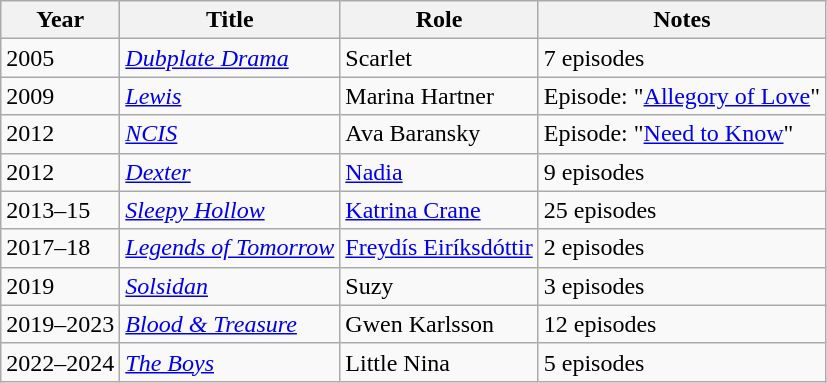<table class="wikitable sortable">
<tr>
<th>Year</th>
<th>Title</th>
<th>Role</th>
<th class="unsortable">Notes</th>
</tr>
<tr>
<td>2005</td>
<td><em><a href='#'>Dubplate Drama</a></em></td>
<td>Scarlet</td>
<td>7 episodes</td>
</tr>
<tr>
<td>2009</td>
<td><em><a href='#'>Lewis</a></em></td>
<td>Marina Hartner</td>
<td>Episode: "<a href='#'>Allegory of Love</a>"</td>
</tr>
<tr>
<td>2012</td>
<td><em><a href='#'>NCIS</a></em></td>
<td>Ava Baransky</td>
<td>Episode: "<a href='#'>Need to Know</a>"</td>
</tr>
<tr>
<td>2012</td>
<td><em><a href='#'>Dexter</a></em></td>
<td><a href='#'>Nadia</a></td>
<td>9 episodes</td>
</tr>
<tr>
<td>2013–15</td>
<td><em><a href='#'>Sleepy Hollow</a></em></td>
<td><a href='#'>Katrina Crane</a></td>
<td>25 episodes</td>
</tr>
<tr>
<td>2017–18</td>
<td><em><a href='#'>Legends of Tomorrow</a></em></td>
<td><a href='#'>Freydís Eiríksdóttir</a></td>
<td>2 episodes</td>
</tr>
<tr>
<td>2019</td>
<td><em><a href='#'>Solsidan</a></em></td>
<td>Suzy</td>
<td>3 episodes</td>
</tr>
<tr>
<td>2019–2023</td>
<td><em><a href='#'>Blood & Treasure</a></em></td>
<td>Gwen Karlsson</td>
<td>12 episodes</td>
</tr>
<tr>
<td>2022–2024</td>
<td><em><a href='#'>The Boys</a></em></td>
<td>Little Nina</td>
<td>5 episodes</td>
</tr>
</table>
